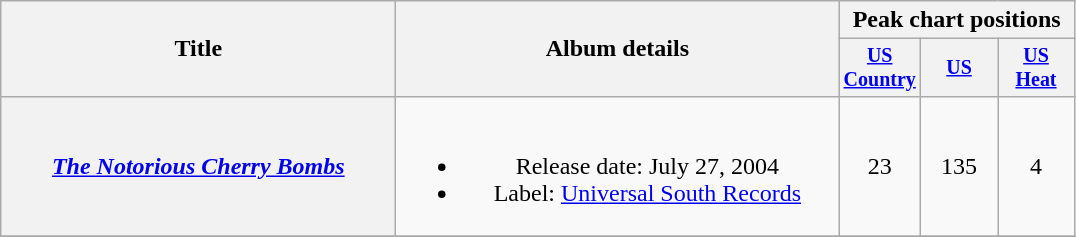<table class="wikitable plainrowheaders" style="text-align:center;">
<tr>
<th rowspan="2" style="width:16em;">Title</th>
<th rowspan="2" style="width:18em;">Album details</th>
<th colspan="3">Peak chart positions</th>
</tr>
<tr style="font-size:smaller;">
<th width="45"><a href='#'>US Country</a></th>
<th width="45"><a href='#'>US</a></th>
<th width="45"><a href='#'>US<br>Heat</a></th>
</tr>
<tr>
<th scope="row"><em><a href='#'>The Notorious Cherry Bombs</a></em></th>
<td><br><ul><li>Release date: July 27, 2004</li><li>Label: <a href='#'>Universal South Records</a></li></ul></td>
<td>23</td>
<td>135</td>
<td>4</td>
</tr>
<tr>
</tr>
</table>
